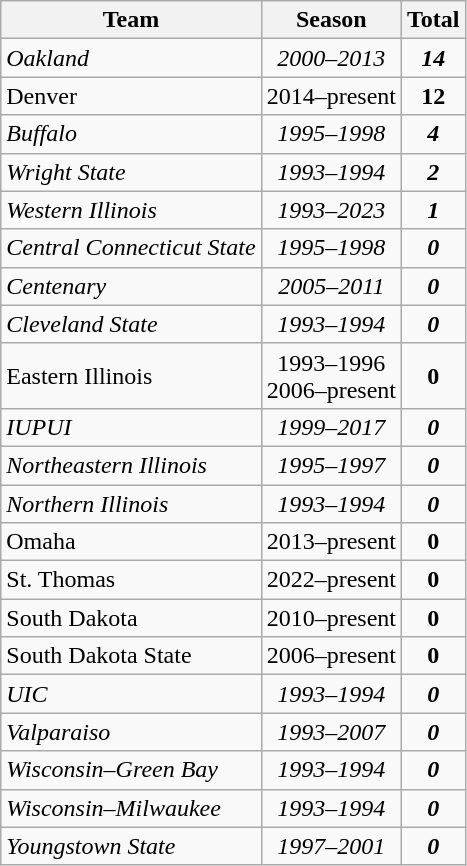<table class="wikitable sortable">
<tr>
<th scope="col">Team</th>
<th scope="col">Season</th>
<th scope="col">Total</th>
</tr>
<tr>
<td><em>Oakland</em></td>
<td style="text-align: center;"><em>2000–2013</em></td>
<td style="text-align: center;"><strong><em>14</em></strong></td>
</tr>
<tr>
<td>Denver</td>
<td align=center>2014–present</td>
<td align=center><strong>12</strong></td>
</tr>
<tr>
<td><em>Buffalo</em></td>
<td style="text-align: center;"><em>1995–1998</em></td>
<td style="text-align: center;"><strong><em>4</em></strong></td>
</tr>
<tr>
<td><em>Wright State</em></td>
<td style="text-align: center;"><em>1993–1994</em></td>
<td style="text-align: center;"><strong><em>2</em></strong></td>
</tr>
<tr>
<td><em>Western Illinois</em></td>
<td style="text-align: center;"><em>1993–2023</em></td>
<td style="text-align: center;"><strong><em>1</em></strong></td>
</tr>
<tr>
<td><em>Central Connecticut State</em></td>
<td style="text-align: center;"><em>1995–1998</em></td>
<td style="text-align: center;"><strong><em>0</em></strong></td>
</tr>
<tr>
<td><em>Centenary</em></td>
<td style="text-align: center;"><em>2005–2011</em></td>
<td style="text-align: center;"><strong><em>0</em></strong></td>
</tr>
<tr>
<td><em>Cleveland State</em></td>
<td style="text-align: center;"><em>1993–1994</em></td>
<td style="text-align: center;"><strong><em>0</em></strong></td>
</tr>
<tr>
<td>Eastern Illinois</td>
<td style="text-align: center;">1993–1996<br>2006–present</td>
<td style="text-align: center;"><strong>0</strong></td>
</tr>
<tr>
<td><em>IUPUI</em></td>
<td style="text-align: center;"><em>1999–2017</em></td>
<td style="text-align: center;"><strong><em>0</em></strong></td>
</tr>
<tr>
<td><em>Northeastern Illinois</em></td>
<td style="text-align: center;"><em>1995–1997</em></td>
<td style="text-align: center;"><strong><em>0</em></strong></td>
</tr>
<tr>
<td><em>Northern Illinois</em></td>
<td style="text-align: center;"><em>1993–1994</em></td>
<td style="text-align: center;"><strong><em>0</em></strong></td>
</tr>
<tr>
<td>Omaha</td>
<td style="text-align: center;">2013–present</td>
<td style="text-align: center;"><strong>0</strong></td>
</tr>
<tr>
<td>St. Thomas</td>
<td align=center>2022–present</td>
<td align=center><strong>0</strong></td>
</tr>
<tr>
<td>South Dakota</td>
<td align=center>2010–present</td>
<td align=center><strong>0</strong></td>
</tr>
<tr>
<td>South Dakota State</td>
<td align=center>2006–present</td>
<td align=center><strong>0</strong></td>
</tr>
<tr>
<td><em>UIC</em></td>
<td style="text-align: center;"><em>1993–1994</em></td>
<td style="text-align: center;"><strong><em>0</em></strong></td>
</tr>
<tr>
<td><em>Valparaiso</em></td>
<td style="text-align: center;"><em>1993–2007</em></td>
<td style="text-align: center;"><strong><em>0</em></strong></td>
</tr>
<tr>
<td><em>Wisconsin–Green Bay</em></td>
<td style="text-align: center;"><em>1993–1994</em></td>
<td style="text-align: center;"><strong><em>0</em></strong></td>
</tr>
<tr>
<td><em>Wisconsin–Milwaukee</em></td>
<td style="text-align: center;"><em>1993–1994</em></td>
<td style="text-align: center;"><strong><em>0</em></strong></td>
</tr>
<tr>
<td><em>Youngstown State</em></td>
<td style="text-align: center;"><em>1997–2001</em></td>
<td style="text-align: center;"><strong><em>0</em></strong></td>
</tr>
</table>
